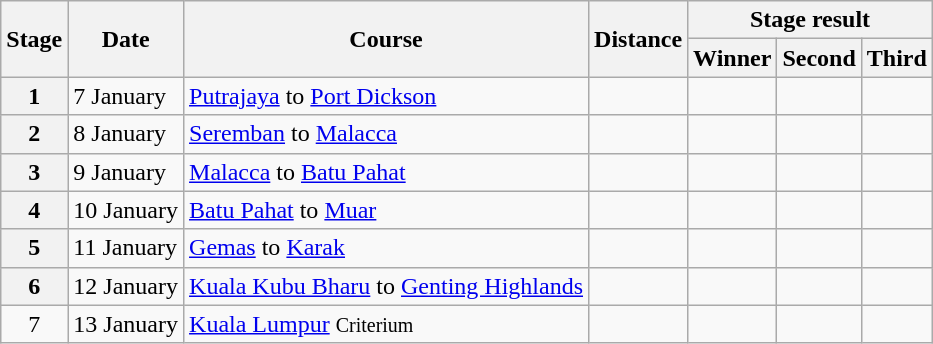<table class=wikitable>
<tr>
<th rowspan=2>Stage</th>
<th rowspan=2>Date</th>
<th rowspan=2>Course</th>
<th rowspan=2>Distance</th>
<th colspan=3>Stage result</th>
</tr>
<tr>
<th>Winner</th>
<th>Second</th>
<th>Third</th>
</tr>
<tr>
<th align=center>1</th>
<td>7 January</td>
<td><a href='#'>Putrajaya</a> to <a href='#'>Port Dickson</a></td>
<td align=right></td>
<td></td>
<td></td>
<td></td>
</tr>
<tr>
<th align=center>2</th>
<td>8 January</td>
<td><a href='#'>Seremban</a> to <a href='#'>Malacca</a></td>
<td align=right></td>
<td></td>
<td></td>
<td></td>
</tr>
<tr>
<th align=center>3</th>
<td>9 January</td>
<td><a href='#'>Malacca</a> to <a href='#'>Batu Pahat</a></td>
<td align=right></td>
<td></td>
<td></td>
<td></td>
</tr>
<tr>
<th align=center>4</th>
<td>10 January</td>
<td><a href='#'>Batu Pahat</a> to <a href='#'>Muar</a></td>
<td align=right></td>
<td></td>
<td></td>
<td></td>
</tr>
<tr>
<th align=center>5</th>
<td>11 January</td>
<td><a href='#'>Gemas</a> to <a href='#'>Karak</a></td>
<td align=right></td>
<td></td>
<td></td>
<td></td>
</tr>
<tr>
<th align=center>6</th>
<td>12 January</td>
<td><a href='#'>Kuala Kubu Bharu</a> to <a href='#'>Genting Highlands</a></td>
<td align=right></td>
<td></td>
<td></td>
<td></td>
</tr>
<tr>
<td align=center>7</td>
<td>13 January</td>
<td><a href='#'>Kuala Lumpur</a> <small>Criterium</small></td>
<td align=right></td>
<td></td>
<td></td>
<td></td>
</tr>
</table>
